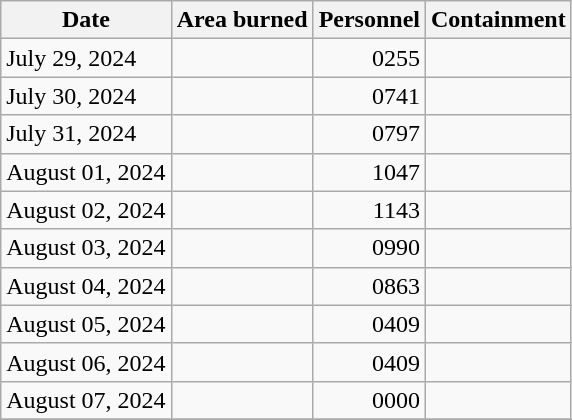<table class="wikitable" style="text-align: right;">
<tr>
<th>Date</th>
<th>Area burned</th>
<th>Personnel</th>
<th>Containment</th>
</tr>
<tr>
<td style="text-align: left;">July 29, 2024</td>
<td></td>
<td>0255</td>
<td style="text-align: left;"></td>
</tr>
<tr>
<td style="text-align: left;">July 30, 2024</td>
<td></td>
<td>0741</td>
<td style="text-align: left;"></td>
</tr>
<tr>
<td style="text-align: left;">July 31, 2024</td>
<td></td>
<td>0797</td>
<td style="text-align: left;"></td>
</tr>
<tr>
<td style="text-align: left;">August 01, 2024</td>
<td></td>
<td>1047</td>
<td style="text-align: left;"></td>
</tr>
<tr>
<td style="text-align: left;">August 02, 2024</td>
<td></td>
<td>1143</td>
<td style="text-align: left;"></td>
</tr>
<tr>
<td style="text-align: left;">August 03, 2024</td>
<td></td>
<td>0990</td>
<td style="text-align: left;"></td>
</tr>
<tr>
<td style="text-align: left;">August 04, 2024</td>
<td></td>
<td>0863</td>
<td style="text-align: left;"></td>
</tr>
<tr>
<td style="text-align: left;">August 05, 2024</td>
<td></td>
<td>0409</td>
<td style="text-align: left;"></td>
</tr>
<tr>
<td style="text-align: left;">August 06, 2024</td>
<td></td>
<td>0409</td>
<td style="text-align: left;"></td>
</tr>
<tr>
<td style="text-align: left;">August 07, 2024</td>
<td></td>
<td>0000</td>
<td style="text-align: left;"></td>
</tr>
<tr>
</tr>
</table>
